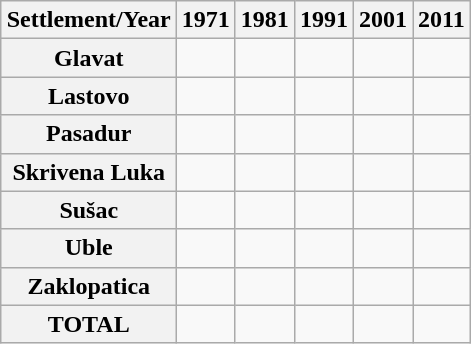<table style="float:right;"  class="wikitable">
<tr>
<th>Settlement/Year</th>
<th>1971</th>
<th>1981</th>
<th>1991</th>
<th>2001</th>
<th>2011</th>
</tr>
<tr>
<th>Glavat</th>
<td></td>
<td></td>
<td></td>
<td></td>
<td></td>
</tr>
<tr>
<th>Lastovo</th>
<td></td>
<td></td>
<td></td>
<td></td>
<td></td>
</tr>
<tr>
<th>Pasadur</th>
<td></td>
<td></td>
<td></td>
<td></td>
<td></td>
</tr>
<tr>
<th>Skrivena Luka</th>
<td></td>
<td></td>
<td></td>
<td></td>
<td></td>
</tr>
<tr>
<th>Sušac</th>
<td></td>
<td></td>
<td></td>
<td></td>
<td></td>
</tr>
<tr>
<th>Uble</th>
<td></td>
<td></td>
<td></td>
<td></td>
<td></td>
</tr>
<tr>
<th>Zaklopatica</th>
<td></td>
<td></td>
<td></td>
<td></td>
<td></td>
</tr>
<tr>
<th>TOTAL</th>
<td></td>
<td></td>
<td></td>
<td></td>
<td></td>
</tr>
</table>
